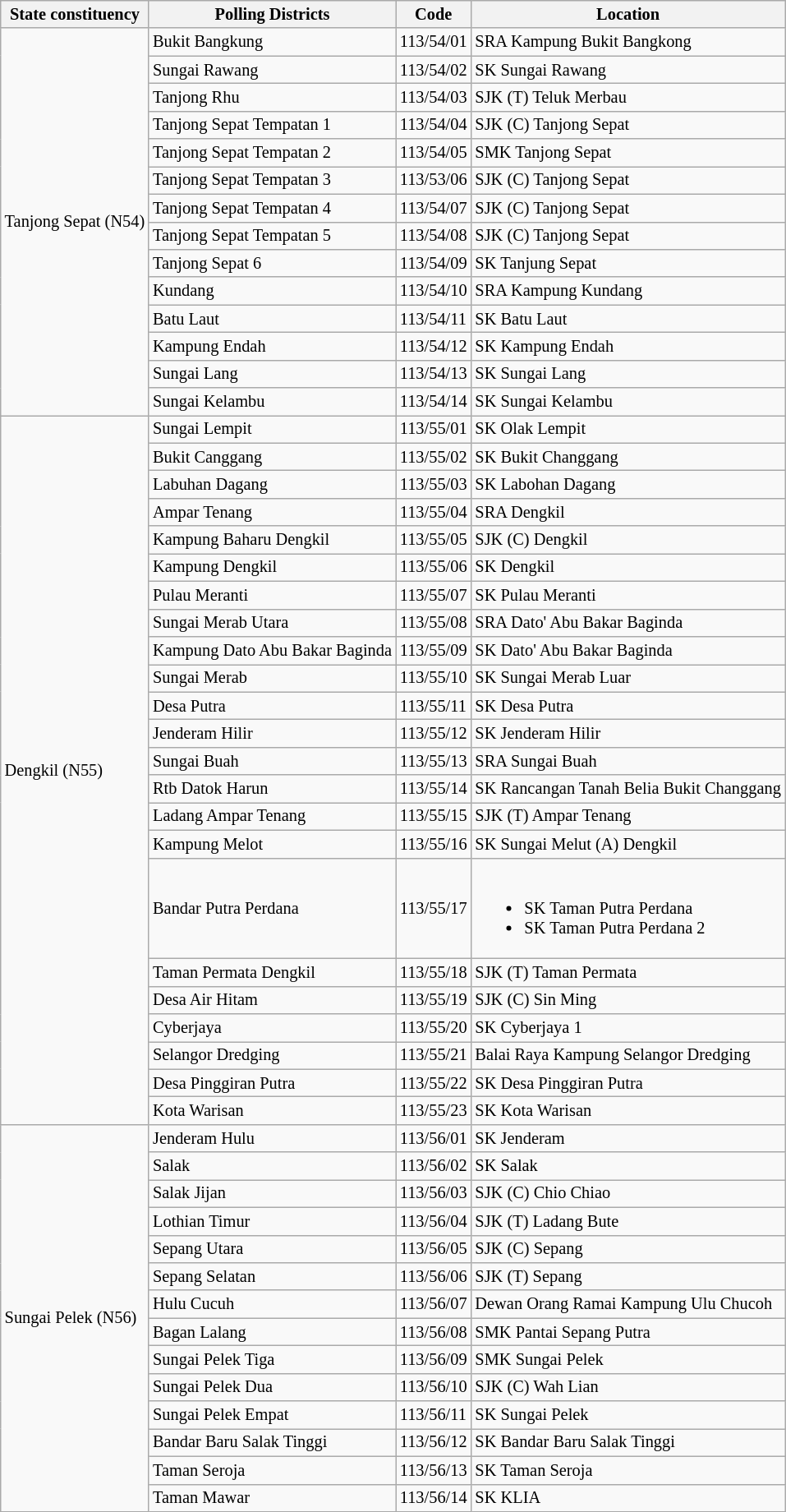<table class="wikitable sortable mw-collapsible" style="white-space:nowrap;font-size:85%">
<tr>
<th>State constituency</th>
<th>Polling Districts</th>
<th>Code</th>
<th>Location</th>
</tr>
<tr>
<td rowspan="14">Tanjong Sepat (N54)</td>
<td>Bukit Bangkung</td>
<td>113/54/01</td>
<td>SRA Kampung Bukit Bangkong</td>
</tr>
<tr>
<td>Sungai Rawang</td>
<td>113/54/02</td>
<td>SK Sungai Rawang</td>
</tr>
<tr>
<td>Tanjong Rhu</td>
<td>113/54/03</td>
<td>SJK (T) Teluk Merbau</td>
</tr>
<tr>
<td>Tanjong Sepat Tempatan 1</td>
<td>113/54/04</td>
<td>SJK (C) Tanjong Sepat</td>
</tr>
<tr>
<td>Tanjong Sepat Tempatan 2</td>
<td>113/54/05</td>
<td>SMK Tanjong Sepat</td>
</tr>
<tr>
<td>Tanjong Sepat Tempatan 3</td>
<td>113/53/06</td>
<td>SJK (C) Tanjong Sepat</td>
</tr>
<tr>
<td>Tanjong Sepat Tempatan 4</td>
<td>113/54/07</td>
<td>SJK (C) Tanjong Sepat</td>
</tr>
<tr>
<td>Tanjong Sepat Tempatan 5</td>
<td>113/54/08</td>
<td>SJK (C) Tanjong Sepat</td>
</tr>
<tr>
<td>Tanjong Sepat 6</td>
<td>113/54/09</td>
<td>SK Tanjung Sepat</td>
</tr>
<tr>
<td>Kundang</td>
<td>113/54/10</td>
<td>SRA Kampung Kundang</td>
</tr>
<tr>
<td>Batu Laut</td>
<td>113/54/11</td>
<td>SK Batu Laut</td>
</tr>
<tr>
<td>Kampung Endah</td>
<td>113/54/12</td>
<td>SK Kampung Endah</td>
</tr>
<tr>
<td>Sungai Lang</td>
<td>113/54/13</td>
<td>SK Sungai Lang</td>
</tr>
<tr>
<td>Sungai Kelambu</td>
<td>113/54/14</td>
<td>SK Sungai Kelambu</td>
</tr>
<tr>
<td rowspan="23">Dengkil (N55)</td>
<td>Sungai Lempit</td>
<td>113/55/01</td>
<td>SK Olak Lempit</td>
</tr>
<tr>
<td>Bukit Canggang</td>
<td>113/55/02</td>
<td>SK Bukit Changgang</td>
</tr>
<tr>
<td>Labuhan Dagang</td>
<td>113/55/03</td>
<td>SK Labohan Dagang</td>
</tr>
<tr>
<td>Ampar Tenang</td>
<td>113/55/04</td>
<td>SRA Dengkil</td>
</tr>
<tr>
<td>Kampung Baharu Dengkil</td>
<td>113/55/05</td>
<td>SJK (C) Dengkil</td>
</tr>
<tr>
<td>Kampung Dengkil</td>
<td>113/55/06</td>
<td>SK Dengkil</td>
</tr>
<tr>
<td>Pulau Meranti</td>
<td>113/55/07</td>
<td>SK Pulau Meranti</td>
</tr>
<tr>
<td>Sungai Merab Utara</td>
<td>113/55/08</td>
<td>SRA Dato' Abu Bakar Baginda</td>
</tr>
<tr>
<td>Kampung Dato Abu Bakar Baginda</td>
<td>113/55/09</td>
<td>SK Dato' Abu Bakar Baginda</td>
</tr>
<tr>
<td>Sungai Merab</td>
<td>113/55/10</td>
<td>SK Sungai Merab Luar</td>
</tr>
<tr>
<td>Desa Putra</td>
<td>113/55/11</td>
<td>SK Desa Putra</td>
</tr>
<tr>
<td>Jenderam Hilir</td>
<td>113/55/12</td>
<td>SK Jenderam Hilir</td>
</tr>
<tr>
<td>Sungai Buah</td>
<td>113/55/13</td>
<td>SRA Sungai Buah</td>
</tr>
<tr>
<td>Rtb Datok Harun</td>
<td>113/55/14</td>
<td>SK Rancangan Tanah Belia Bukit Changgang</td>
</tr>
<tr>
<td>Ladang Ampar Tenang</td>
<td>113/55/15</td>
<td>SJK (T) Ampar Tenang</td>
</tr>
<tr>
<td>Kampung Melot</td>
<td>113/55/16</td>
<td>SK Sungai Melut (A) Dengkil</td>
</tr>
<tr>
<td>Bandar Putra Perdana</td>
<td>113/55/17</td>
<td><br><ul><li>SK Taman Putra Perdana</li><li>SK Taman Putra Perdana 2</li></ul></td>
</tr>
<tr>
<td>Taman Permata Dengkil</td>
<td>113/55/18</td>
<td>SJK (T) Taman Permata</td>
</tr>
<tr>
<td>Desa Air Hitam</td>
<td>113/55/19</td>
<td>SJK (C) Sin Ming</td>
</tr>
<tr>
<td>Cyberjaya</td>
<td>113/55/20</td>
<td>SK Cyberjaya 1</td>
</tr>
<tr>
<td>Selangor Dredging</td>
<td>113/55/21</td>
<td>Balai Raya Kampung Selangor Dredging</td>
</tr>
<tr>
<td>Desa Pinggiran Putra</td>
<td>113/55/22</td>
<td>SK Desa Pinggiran Putra</td>
</tr>
<tr>
<td>Kota Warisan</td>
<td>113/55/23</td>
<td>SK Kota Warisan</td>
</tr>
<tr>
<td rowspan="14">Sungai Pelek (N56)</td>
<td>Jenderam Hulu</td>
<td>113/56/01</td>
<td>SK Jenderam</td>
</tr>
<tr>
<td>Salak</td>
<td>113/56/02</td>
<td>SK Salak</td>
</tr>
<tr>
<td>Salak Jijan</td>
<td>113/56/03</td>
<td>SJK (C) Chio Chiao</td>
</tr>
<tr>
<td>Lothian Timur</td>
<td>113/56/04</td>
<td>SJK (T) Ladang Bute</td>
</tr>
<tr>
<td>Sepang Utara</td>
<td>113/56/05</td>
<td>SJK (C) Sepang</td>
</tr>
<tr>
<td>Sepang Selatan</td>
<td>113/56/06</td>
<td>SJK (T) Sepang</td>
</tr>
<tr>
<td>Hulu Cucuh</td>
<td>113/56/07</td>
<td>Dewan Orang Ramai Kampung Ulu Chucoh</td>
</tr>
<tr>
<td>Bagan Lalang</td>
<td>113/56/08</td>
<td>SMK Pantai Sepang Putra</td>
</tr>
<tr>
<td>Sungai Pelek Tiga</td>
<td>113/56/09</td>
<td>SMK Sungai Pelek</td>
</tr>
<tr>
<td>Sungai Pelek Dua</td>
<td>113/56/10</td>
<td>SJK (C) Wah Lian</td>
</tr>
<tr>
<td>Sungai Pelek Empat</td>
<td>113/56/11</td>
<td>SK Sungai Pelek</td>
</tr>
<tr>
<td>Bandar Baru Salak Tinggi</td>
<td>113/56/12</td>
<td>SK Bandar Baru Salak Tinggi</td>
</tr>
<tr>
<td>Taman Seroja</td>
<td>113/56/13</td>
<td>SK Taman Seroja</td>
</tr>
<tr>
<td>Taman Mawar</td>
<td>113/56/14</td>
<td>SK KLIA</td>
</tr>
</table>
